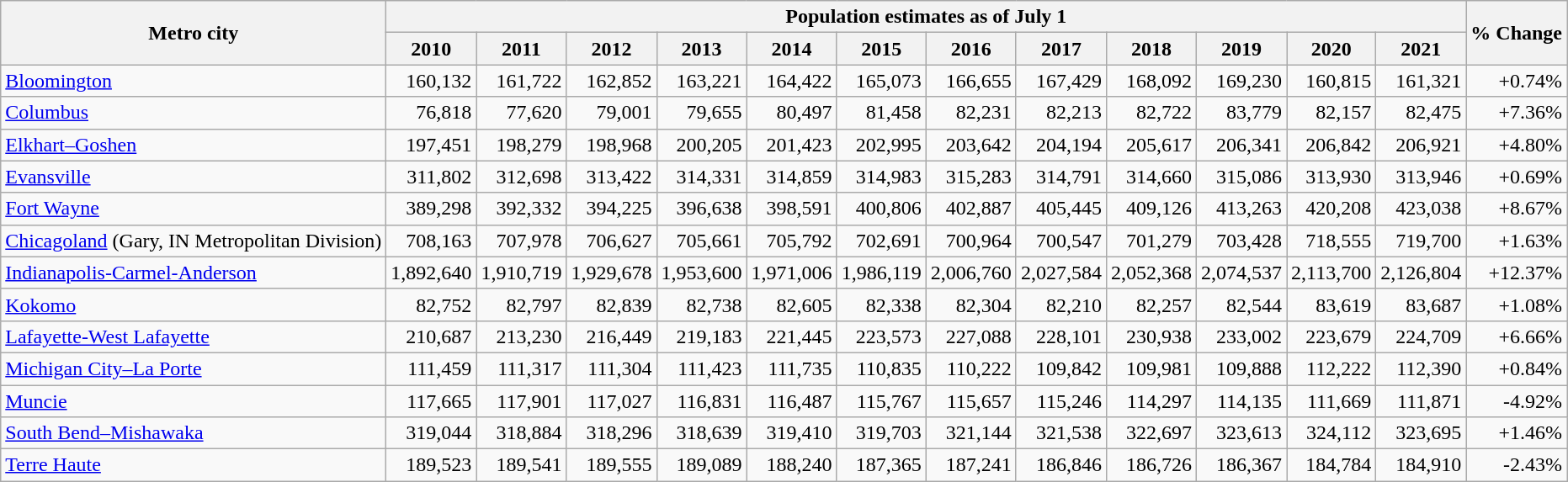<table class="wikitable sortable">
<tr>
<th rowspan=2>Metro city</th>
<th colspan=12>Population estimates as of July 1</th>
<th rowspan=2>% Change</th>
</tr>
<tr>
<th>2010</th>
<th>2011</th>
<th>2012</th>
<th>2013</th>
<th>2014</th>
<th>2015</th>
<th>2016</th>
<th>2017</th>
<th>2018</th>
<th>2019</th>
<th>2020</th>
<th>2021</th>
</tr>
<tr align="right">
<td align="left"><a href='#'>Bloomington</a></td>
<td>160,132</td>
<td>161,722</td>
<td>162,852</td>
<td>163,221</td>
<td>164,422</td>
<td>165,073</td>
<td>166,655</td>
<td>167,429</td>
<td>168,092</td>
<td>169,230</td>
<td>160,815</td>
<td>161,321</td>
<td><span>+0.74%</span></td>
</tr>
<tr align="right">
<td align="left"><a href='#'>Columbus</a></td>
<td>76,818</td>
<td>77,620</td>
<td>79,001</td>
<td>79,655</td>
<td>80,497</td>
<td>81,458</td>
<td>82,231</td>
<td>82,213</td>
<td>82,722</td>
<td>83,779</td>
<td>82,157</td>
<td>82,475</td>
<td><span>+7.36%</span></td>
</tr>
<tr align="right">
<td align="left"><a href='#'>Elkhart–Goshen</a></td>
<td>197,451</td>
<td>198,279</td>
<td>198,968</td>
<td>200,205</td>
<td>201,423</td>
<td>202,995</td>
<td>203,642</td>
<td>204,194</td>
<td>205,617</td>
<td>206,341</td>
<td>206,842</td>
<td>206,921</td>
<td><span>+4.80%</span></td>
</tr>
<tr align="right">
<td align="left"><a href='#'>Evansville</a></td>
<td>311,802</td>
<td>312,698</td>
<td>313,422</td>
<td>314,331</td>
<td>314,859</td>
<td>314,983</td>
<td>315,283</td>
<td>314,791</td>
<td>314,660</td>
<td>315,086</td>
<td>313,930</td>
<td>313,946</td>
<td><span>+0.69%</span></td>
</tr>
<tr align="right">
<td align="left"><a href='#'>Fort Wayne</a></td>
<td>389,298</td>
<td>392,332</td>
<td>394,225</td>
<td>396,638</td>
<td>398,591</td>
<td>400,806</td>
<td>402,887</td>
<td>405,445</td>
<td>409,126</td>
<td>413,263</td>
<td>420,208</td>
<td>423,038</td>
<td><span>+8.67%</span></td>
</tr>
<tr align="right">
<td align="left"><a href='#'>Chicagoland</a> (Gary, IN Metropolitan Division)</td>
<td>708,163</td>
<td>707,978</td>
<td>706,627</td>
<td>705,661</td>
<td>705,792</td>
<td>702,691</td>
<td>700,964</td>
<td>700,547</td>
<td>701,279</td>
<td>703,428</td>
<td>718,555</td>
<td>719,700</td>
<td><span>+1.63%</span></td>
</tr>
<tr align="right">
<td align="left"><a href='#'>Indianapolis-Carmel-Anderson</a></td>
<td>1,892,640</td>
<td>1,910,719</td>
<td>1,929,678</td>
<td>1,953,600</td>
<td>1,971,006</td>
<td>1,986,119</td>
<td>2,006,760</td>
<td>2,027,584</td>
<td>2,052,368</td>
<td>2,074,537</td>
<td>2,113,700</td>
<td>2,126,804</td>
<td><span>+12.37%</span></td>
</tr>
<tr align="right">
<td align="left"><a href='#'>Kokomo</a></td>
<td>82,752</td>
<td>82,797</td>
<td>82,839</td>
<td>82,738</td>
<td>82,605</td>
<td>82,338</td>
<td>82,304</td>
<td>82,210</td>
<td>82,257</td>
<td>82,544</td>
<td>83,619</td>
<td>83,687</td>
<td><span>+1.08%</span></td>
</tr>
<tr align="right">
<td align="left"><a href='#'>Lafayette-West Lafayette</a></td>
<td>210,687</td>
<td>213,230</td>
<td>216,449</td>
<td>219,183</td>
<td>221,445</td>
<td>223,573</td>
<td>227,088</td>
<td>228,101</td>
<td>230,938</td>
<td>233,002</td>
<td>223,679</td>
<td>224,709</td>
<td><span>+6.66%</span></td>
</tr>
<tr align="right">
<td align="left"><a href='#'>Michigan City–La Porte</a></td>
<td>111,459</td>
<td>111,317</td>
<td>111,304</td>
<td>111,423</td>
<td>111,735</td>
<td>110,835</td>
<td>110,222</td>
<td>109,842</td>
<td>109,981</td>
<td>109,888</td>
<td>112,222</td>
<td>112,390</td>
<td><span>+0.84%</span></td>
</tr>
<tr align="right">
<td align="left"><a href='#'>Muncie</a></td>
<td>117,665</td>
<td>117,901</td>
<td>117,027</td>
<td>116,831</td>
<td>116,487</td>
<td>115,767</td>
<td>115,657</td>
<td>115,246</td>
<td>114,297</td>
<td>114,135</td>
<td>111,669</td>
<td>111,871</td>
<td><span>-4.92%</span></td>
</tr>
<tr align="right">
<td align="left"><a href='#'>South Bend–Mishawaka</a></td>
<td>319,044</td>
<td>318,884</td>
<td>318,296</td>
<td>318,639</td>
<td>319,410</td>
<td>319,703</td>
<td>321,144</td>
<td>321,538</td>
<td>322,697</td>
<td>323,613</td>
<td>324,112</td>
<td>323,695</td>
<td><span>+1.46%</span></td>
</tr>
<tr align="right">
<td align="left"><a href='#'>Terre Haute</a></td>
<td>189,523</td>
<td>189,541</td>
<td>189,555</td>
<td>189,089</td>
<td>188,240</td>
<td>187,365</td>
<td>187,241</td>
<td>186,846</td>
<td>186,726</td>
<td>186,367</td>
<td>184,784</td>
<td>184,910</td>
<td><span>-2.43%</span></td>
</tr>
</table>
